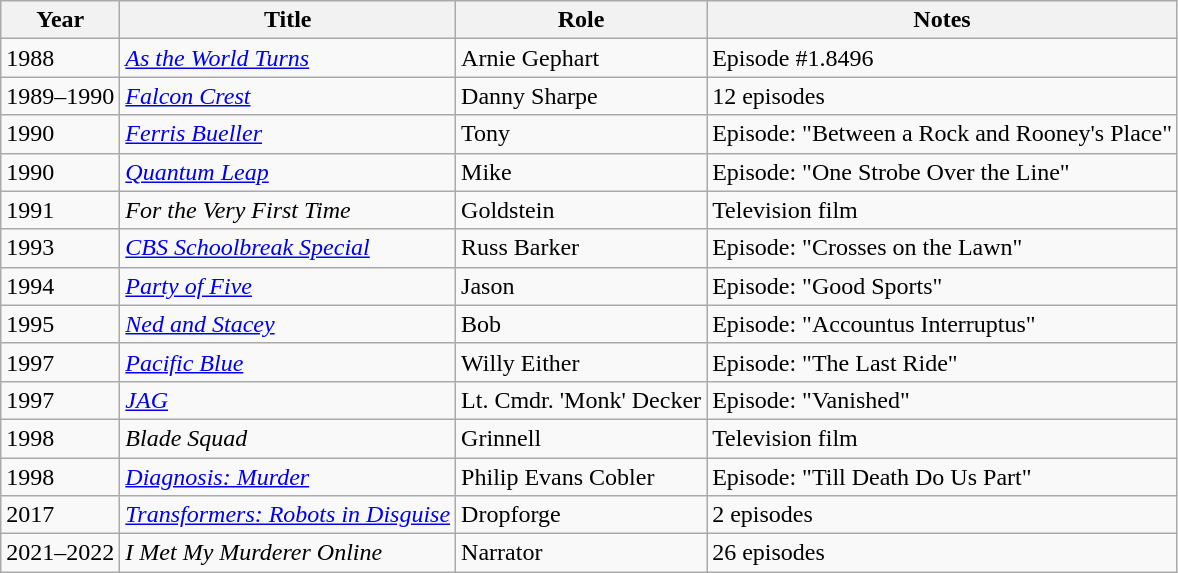<table class="wikitable sortable">
<tr>
<th>Year</th>
<th>Title</th>
<th>Role</th>
<th>Notes</th>
</tr>
<tr>
<td>1988</td>
<td><em><a href='#'>As the World Turns</a></em></td>
<td>Arnie Gephart</td>
<td>Episode #1.8496</td>
</tr>
<tr>
<td>1989–1990</td>
<td><em><a href='#'>Falcon Crest</a></em></td>
<td>Danny Sharpe</td>
<td>12 episodes</td>
</tr>
<tr>
<td>1990</td>
<td><a href='#'><em>Ferris Bueller</em></a></td>
<td>Tony</td>
<td>Episode: "Between a Rock and Rooney's Place"</td>
</tr>
<tr>
<td>1990</td>
<td><em><a href='#'>Quantum Leap</a></em></td>
<td>Mike</td>
<td>Episode: "One Strobe Over the Line"</td>
</tr>
<tr>
<td>1991</td>
<td><em>For the Very First Time</em></td>
<td>Goldstein</td>
<td>Television film</td>
</tr>
<tr>
<td>1993</td>
<td><em><a href='#'>CBS Schoolbreak Special</a></em></td>
<td>Russ Barker</td>
<td>Episode: "Crosses on the Lawn"</td>
</tr>
<tr>
<td>1994</td>
<td><em><a href='#'>Party of Five</a></em></td>
<td>Jason</td>
<td>Episode: "Good Sports"</td>
</tr>
<tr>
<td>1995</td>
<td><em><a href='#'>Ned and Stacey</a></em></td>
<td>Bob</td>
<td>Episode: "Accountus Interruptus"</td>
</tr>
<tr>
<td>1997</td>
<td><a href='#'><em>Pacific Blue</em></a></td>
<td>Willy Either</td>
<td>Episode: "The Last Ride"</td>
</tr>
<tr>
<td>1997</td>
<td><a href='#'><em>JAG</em></a></td>
<td>Lt. Cmdr. 'Monk' Decker</td>
<td>Episode: "Vanished"</td>
</tr>
<tr>
<td>1998</td>
<td><em>Blade Squad</em></td>
<td>Grinnell</td>
<td>Television film</td>
</tr>
<tr>
<td>1998</td>
<td><em><a href='#'>Diagnosis: Murder</a></em></td>
<td>Philip Evans Cobler</td>
<td>Episode: "Till Death Do Us Part"</td>
</tr>
<tr>
<td>2017</td>
<td><a href='#'><em>Transformers: Robots in Disguise</em></a></td>
<td>Dropforge</td>
<td>2 episodes</td>
</tr>
<tr>
<td>2021–2022</td>
<td><em>I Met My Murderer Online</em></td>
<td>Narrator</td>
<td>26 episodes</td>
</tr>
</table>
